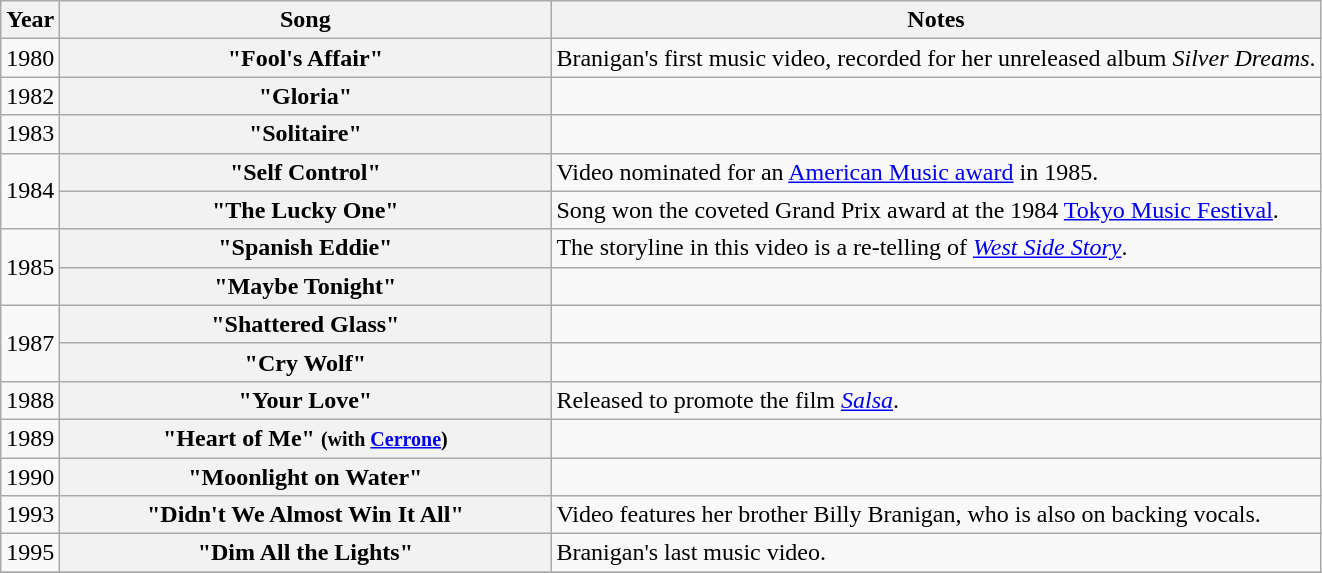<table class="wikitable plainrowheaders" border="1">
<tr>
<th>Year</th>
<th scope="col" style="width:20em;">Song</th>
<th>Notes</th>
</tr>
<tr>
<td>1980</td>
<th scope="row">"Fool's Affair"</th>
<td>Branigan's first music video, recorded for her unreleased album <em>Silver Dreams</em>.</td>
</tr>
<tr>
<td>1982</td>
<th scope="row">"Gloria"</th>
<td></td>
</tr>
<tr>
<td>1983</td>
<th scope="row">"Solitaire"</th>
<td></td>
</tr>
<tr>
<td rowspan="2">1984</td>
<th scope="row">"Self Control"</th>
<td>Video nominated for an <a href='#'>American Music award</a> in 1985.</td>
</tr>
<tr>
<th scope="row">"The Lucky One"</th>
<td>Song won the coveted Grand Prix award at the 1984 <a href='#'>Tokyo Music Festival</a>.</td>
</tr>
<tr>
<td rowspan="2">1985</td>
<th scope="row">"Spanish Eddie"</th>
<td>The storyline in this video is a re-telling of <em><a href='#'>West Side Story</a></em>.</td>
</tr>
<tr>
<th scope="row">"Maybe Tonight"</th>
<td></td>
</tr>
<tr>
<td rowspan="2">1987</td>
<th scope="row">"Shattered Glass"</th>
<td></td>
</tr>
<tr>
<th scope="row">"Cry Wolf"</th>
<td></td>
</tr>
<tr>
<td>1988</td>
<th scope="row">"Your Love"</th>
<td>Released to promote the film <em><a href='#'>Salsa</a></em>.</td>
</tr>
<tr>
<td>1989</td>
<th scope="row">"Heart of Me" <small>(with <a href='#'>Cerrone</a>)</small></th>
<td></td>
</tr>
<tr>
<td>1990</td>
<th scope="row">"Moonlight on Water"</th>
<td></td>
</tr>
<tr>
<td>1993</td>
<th scope="row">"Didn't We Almost Win It All"</th>
<td>Video features her brother Billy Branigan, who is also on backing vocals.</td>
</tr>
<tr>
<td>1995</td>
<th scope="row">"Dim All the Lights"</th>
<td>Branigan's last music video.</td>
</tr>
<tr>
</tr>
</table>
